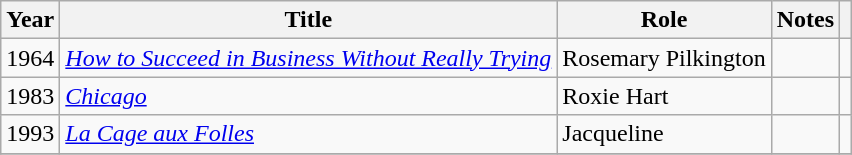<table class="wikitable">
<tr>
<th>Year</th>
<th>Title</th>
<th>Role</th>
<th>Notes</th>
<th></th>
</tr>
<tr>
<td>1964</td>
<td><em><a href='#'>How to Succeed in Business Without Really Trying</a></em></td>
<td>Rosemary Pilkington</td>
<td></td>
<td></td>
</tr>
<tr>
<td>1983</td>
<td><em><a href='#'>Chicago</a></em></td>
<td>Roxie Hart</td>
<td></td>
<td></td>
</tr>
<tr>
<td>1993</td>
<td><em><a href='#'>La Cage aux Folles</a></em></td>
<td>Jacqueline</td>
<td></td>
<td></td>
</tr>
<tr>
</tr>
</table>
